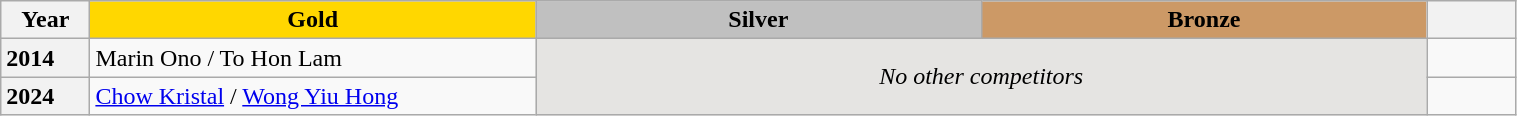<table class="wikitable unsortable" style="text-align:left; width:80%">
<tr>
<th scope="col" style="text-align:center; width:5%">Year</th>
<td scope="col" style="text-align:center; width:25%; background:gold"><strong>Gold</strong></td>
<td scope="col" style="text-align:center; width:25%; background:silver"><strong>Silver</strong></td>
<td scope="col" style="text-align:center; width:25%; background:#c96"><strong>Bronze</strong></td>
<th scope="col" style="text-align:center; width:5%"></th>
</tr>
<tr>
<th scope="row" style="text-align:left">2014</th>
<td>Marin Ono / To Hon Lam</td>
<td colspan="2" rowspan="2" align="center" bgcolor="e5e4e2"><em>No other competitors</em></td>
<td></td>
</tr>
<tr>
<th scope="row" style="text-align:left">2024</th>
<td><a href='#'>Chow Kristal</a> / <a href='#'>Wong Yiu Hong</a></td>
<td></td>
</tr>
</table>
